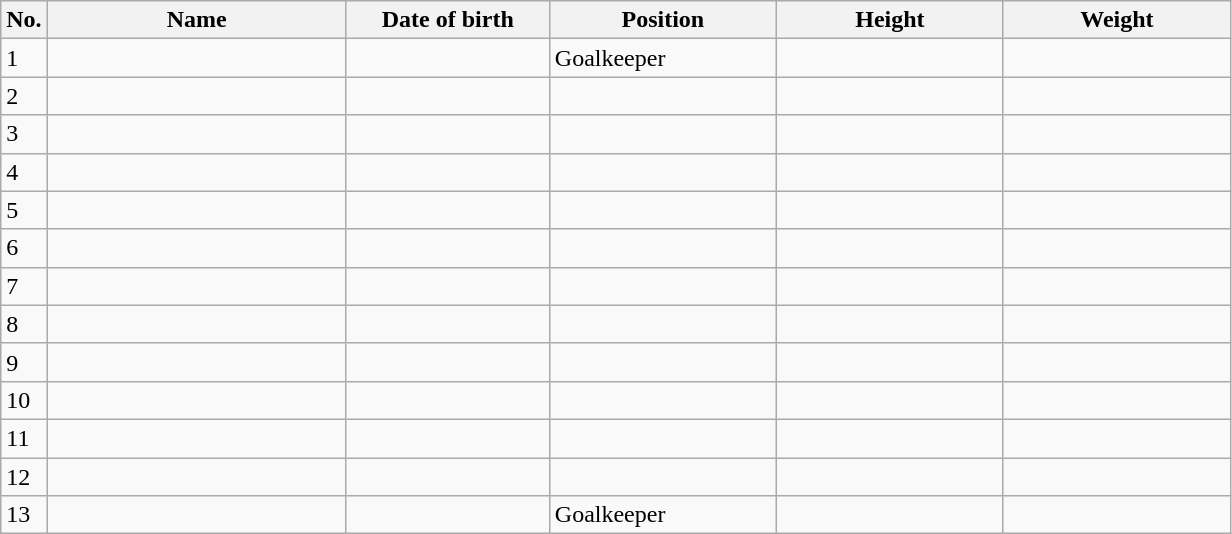<table class=wikitable sortable style=font-size:100%; text-align:center;>
<tr>
<th>No.</th>
<th style=width:12em>Name</th>
<th style=width:8em>Date of birth</th>
<th style=width:9em>Position</th>
<th style=width:9em>Height</th>
<th style=width:9em>Weight</th>
</tr>
<tr>
<td>1</td>
<td align=left></td>
<td align=right></td>
<td>Goalkeeper</td>
<td></td>
<td></td>
</tr>
<tr>
<td>2</td>
<td align=left></td>
<td align=right></td>
<td></td>
<td></td>
<td></td>
</tr>
<tr>
<td>3</td>
<td align=left></td>
<td align=right></td>
<td></td>
<td></td>
<td></td>
</tr>
<tr>
<td>4</td>
<td align=left></td>
<td align=right></td>
<td></td>
<td></td>
<td></td>
</tr>
<tr>
<td>5</td>
<td align=left></td>
<td align=right></td>
<td></td>
<td></td>
<td></td>
</tr>
<tr>
<td>6</td>
<td align=left></td>
<td align=right></td>
<td></td>
<td></td>
<td></td>
</tr>
<tr>
<td>7</td>
<td align=left></td>
<td align=right></td>
<td></td>
<td></td>
<td></td>
</tr>
<tr>
<td>8</td>
<td align=left></td>
<td align=right></td>
<td></td>
<td></td>
<td></td>
</tr>
<tr>
<td>9</td>
<td align=left></td>
<td align=right></td>
<td></td>
<td></td>
<td></td>
</tr>
<tr>
<td>10</td>
<td align=left></td>
<td align=right></td>
<td></td>
<td></td>
<td></td>
</tr>
<tr>
<td>11</td>
<td align=left></td>
<td align=right></td>
<td></td>
<td></td>
<td></td>
</tr>
<tr>
<td>12</td>
<td align=left></td>
<td align=right></td>
<td></td>
<td></td>
<td></td>
</tr>
<tr>
<td>13</td>
<td align=left></td>
<td align=right></td>
<td>Goalkeeper</td>
<td></td>
<td></td>
</tr>
</table>
